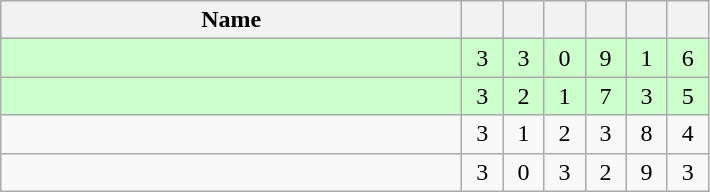<table class=wikitable style="text-align:center">
<tr>
<th width=300>Name</th>
<th width=20></th>
<th width=20></th>
<th width=20></th>
<th width=20></th>
<th width=20></th>
<th width=20></th>
</tr>
<tr style="background-color:#ccffcc;">
<td style="text-align:left;"></td>
<td>3</td>
<td>3</td>
<td>0</td>
<td>9</td>
<td>1</td>
<td>6</td>
</tr>
<tr style="background-color:#ccffcc;">
<td style="text-align:left;"></td>
<td>3</td>
<td>2</td>
<td>1</td>
<td>7</td>
<td>3</td>
<td>5</td>
</tr>
<tr>
<td style="text-align:left;"></td>
<td>3</td>
<td>1</td>
<td>2</td>
<td>3</td>
<td>8</td>
<td>4</td>
</tr>
<tr>
<td style="text-align:left;"></td>
<td>3</td>
<td>0</td>
<td>3</td>
<td>2</td>
<td>9</td>
<td>3</td>
</tr>
</table>
